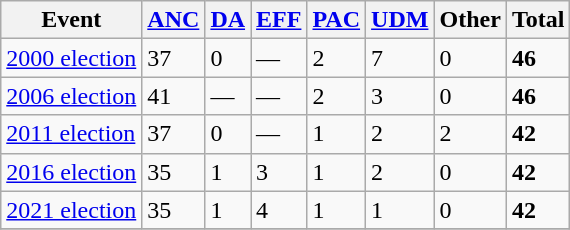<table class="wikitable">
<tr>
<th>Event</th>
<th><a href='#'>ANC</a></th>
<th><a href='#'>DA</a></th>
<th><a href='#'>EFF</a></th>
<th><a href='#'>PAC</a></th>
<th><a href='#'>UDM</a></th>
<th>Other</th>
<th>Total</th>
</tr>
<tr>
<td><a href='#'>2000 election</a></td>
<td>37</td>
<td>0</td>
<td>—</td>
<td>2</td>
<td>7</td>
<td>0</td>
<td><strong>46</strong></td>
</tr>
<tr>
<td><a href='#'>2006 election</a></td>
<td>41</td>
<td>—</td>
<td>—</td>
<td>2</td>
<td>3</td>
<td>0</td>
<td><strong>46</strong></td>
</tr>
<tr>
<td><a href='#'>2011 election</a></td>
<td>37</td>
<td>0</td>
<td>—</td>
<td>1</td>
<td>2</td>
<td>2</td>
<td><strong>42</strong></td>
</tr>
<tr>
<td><a href='#'>2016 election</a></td>
<td>35</td>
<td>1</td>
<td>3</td>
<td>1</td>
<td>2</td>
<td>0</td>
<td><strong>42</strong></td>
</tr>
<tr>
<td><a href='#'>2021 election</a></td>
<td>35</td>
<td>1</td>
<td>4</td>
<td>1</td>
<td>1</td>
<td>0</td>
<td><strong>42</strong></td>
</tr>
<tr>
</tr>
</table>
